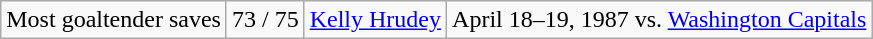<table class="wikitable">
<tr>
<td>Most goaltender saves</td>
<td>73 / 75</td>
<td><a href='#'>Kelly Hrudey</a></td>
<td>April 18–19, 1987 vs. <a href='#'>Washington Capitals</a></td>
</tr>
</table>
